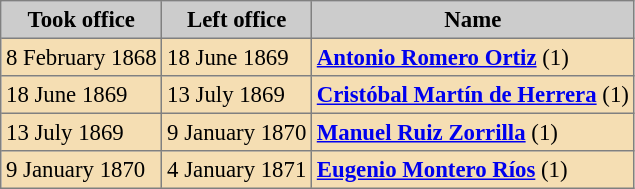<table bgcolor="#f7f8ff" cellpadding="3" cellspacing="0" border="1" style="font-size: 95%; border: gray solid 1px; border-collapse: collapse;">
<tr bgcolor="#CCCCCC">
<th align="center">Took office</th>
<th align="center">Left office</th>
<th align="center">Name</th>
</tr>
<tr bgcolor="Wheat">
<td>8 February 1868</td>
<td>18 June 1869</td>
<td><strong><a href='#'>Antonio Romero Ortiz</a></strong> (1)</td>
</tr>
<tr bgcolor="Wheat">
<td>18 June 1869</td>
<td>13 July 1869</td>
<td><strong><a href='#'>Cristóbal Martín de Herrera</a></strong> (1)</td>
</tr>
<tr bgcolor="Wheat">
<td>13 July 1869</td>
<td>9 January 1870</td>
<td><strong><a href='#'>Manuel Ruiz Zorrilla</a></strong> (1)</td>
</tr>
<tr bgcolor="Wheat">
<td>9 January 1870</td>
<td>4 January 1871</td>
<td><strong><a href='#'>Eugenio Montero Ríos</a></strong> (1)</td>
</tr>
</table>
